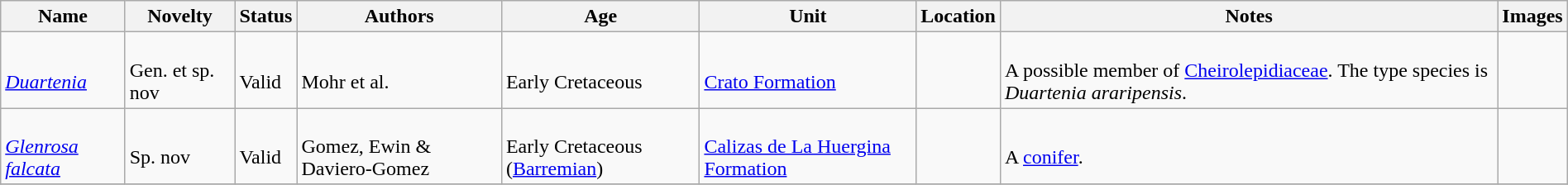<table class="wikitable sortable" align="center" width="100%">
<tr>
<th>Name</th>
<th>Novelty</th>
<th>Status</th>
<th>Authors</th>
<th>Age</th>
<th>Unit</th>
<th>Location</th>
<th>Notes</th>
<th>Images</th>
</tr>
<tr>
<td><br><em><a href='#'>Duartenia</a></em></td>
<td><br>Gen. et sp. nov</td>
<td><br>Valid</td>
<td><br>Mohr et al.</td>
<td><br>Early Cretaceous</td>
<td><br><a href='#'>Crato Formation</a></td>
<td><br></td>
<td><br>A possible member of <a href='#'>Cheirolepidiaceae</a>. The type species is <em>Duartenia araripensis</em>.</td>
<td></td>
</tr>
<tr>
<td><br><em><a href='#'>Glenrosa falcata</a></em></td>
<td><br>Sp. nov</td>
<td><br>Valid</td>
<td><br>Gomez, Ewin & Daviero-Gomez</td>
<td><br>Early Cretaceous (<a href='#'>Barremian</a>)</td>
<td><br><a href='#'>Calizas de La Huergina Formation</a></td>
<td><br></td>
<td><br>A <a href='#'>conifer</a>.</td>
<td></td>
</tr>
<tr>
</tr>
</table>
